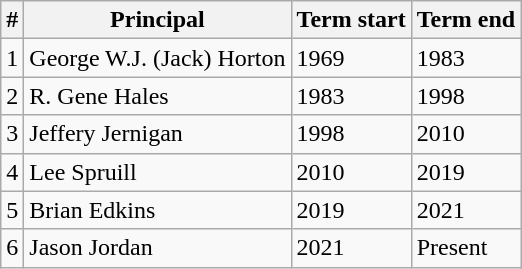<table class="wikitable sortable">
<tr>
<th align=center>#</th>
<th>Principal</th>
<th>Term start</th>
<th>Term end</th>
</tr>
<tr>
<td>1</td>
<td>George W.J. (Jack) Horton</td>
<td>1969</td>
<td>1983</td>
</tr>
<tr>
<td>2</td>
<td>R. Gene Hales</td>
<td>1983</td>
<td>1998</td>
</tr>
<tr>
<td>3</td>
<td>Jeffery Jernigan</td>
<td>1998</td>
<td>2010</td>
</tr>
<tr>
<td>4</td>
<td>Lee Spruill</td>
<td>2010</td>
<td>2019</td>
</tr>
<tr>
<td>5</td>
<td>Brian Edkins</td>
<td>2019</td>
<td>2021</td>
</tr>
<tr>
<td>6</td>
<td>Jason Jordan</td>
<td>2021</td>
<td>Present</td>
</tr>
</table>
